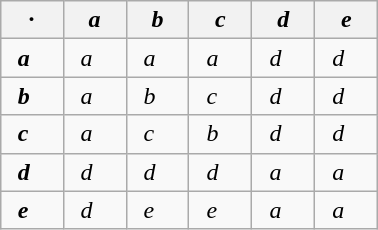<table class="wikitable" border="1" width="20%" style="margin:1em auto;">
<tr>
<th>·</th>
<th><em>a</em></th>
<th><em>b</em></th>
<th><em>c</em></th>
<th><em>d</em></th>
<th><em>e</em></th>
</tr>
<tr>
<td>  <strong> <em>a</em> </strong></td>
<td>  <em>a</em></td>
<td>  <em>a</em></td>
<td>  <em>a</em></td>
<td>  <em>d</em></td>
<td>  <em>d</em></td>
</tr>
<tr>
<td>  <strong> <em>b</em> </strong></td>
<td>  <em>a</em></td>
<td>  <em>b</em></td>
<td>  <em>c</em></td>
<td>  <em>d</em></td>
<td>  <em>d</em></td>
</tr>
<tr>
<td>  <strong> <em>c</em> </strong></td>
<td>  <em>a</em></td>
<td>  <em>c</em></td>
<td>  <em>b</em></td>
<td>  <em>d</em></td>
<td>  <em>d</em></td>
</tr>
<tr>
<td>  <strong> <em>d</em> </strong></td>
<td>  <em>d</em></td>
<td>  <em>d</em></td>
<td>  <em>d</em></td>
<td>  <em>a</em></td>
<td>  <em>a</em></td>
</tr>
<tr>
<td>  <strong> <em>e</em> </strong></td>
<td>  <em>d</em></td>
<td>  <em>e</em></td>
<td>  <em>e</em></td>
<td>  <em>a</em></td>
<td>  <em>a</em></td>
</tr>
</table>
